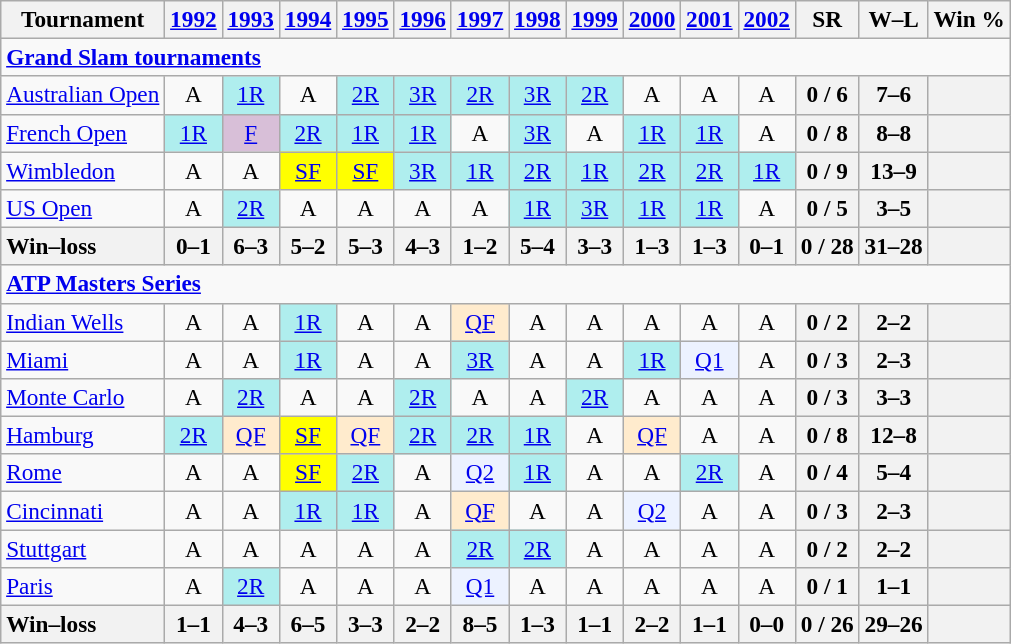<table class=wikitable style=text-align:center;font-size:97%>
<tr>
<th>Tournament</th>
<th><a href='#'>1992</a></th>
<th><a href='#'>1993</a></th>
<th><a href='#'>1994</a></th>
<th><a href='#'>1995</a></th>
<th><a href='#'>1996</a></th>
<th><a href='#'>1997</a></th>
<th><a href='#'>1998</a></th>
<th><a href='#'>1999</a></th>
<th><a href='#'>2000</a></th>
<th><a href='#'>2001</a></th>
<th><a href='#'>2002</a></th>
<th>SR</th>
<th>W–L</th>
<th>Win %</th>
</tr>
<tr>
<td colspan=23 align=left><strong><a href='#'>Grand Slam tournaments</a></strong></td>
</tr>
<tr>
<td align=left><a href='#'>Australian Open</a></td>
<td>A</td>
<td bgcolor=afeeee><a href='#'>1R</a></td>
<td>A</td>
<td bgcolor=afeeee><a href='#'>2R</a></td>
<td bgcolor=afeeee><a href='#'>3R</a></td>
<td bgcolor=afeeee><a href='#'>2R</a></td>
<td bgcolor=afeeee><a href='#'>3R</a></td>
<td bgcolor=afeeee><a href='#'>2R</a></td>
<td>A</td>
<td>A</td>
<td>A</td>
<th>0 / 6</th>
<th>7–6</th>
<th></th>
</tr>
<tr>
<td align=left><a href='#'>French Open</a></td>
<td bgcolor=afeeee><a href='#'>1R</a></td>
<td bgcolor=thistle><a href='#'>F</a></td>
<td bgcolor=afeeee><a href='#'>2R</a></td>
<td bgcolor=afeeee><a href='#'>1R</a></td>
<td bgcolor=afeeee><a href='#'>1R</a></td>
<td>A</td>
<td bgcolor=afeeee><a href='#'>3R</a></td>
<td>A</td>
<td bgcolor=afeeee><a href='#'>1R</a></td>
<td bgcolor=afeeee><a href='#'>1R</a></td>
<td>A</td>
<th>0 / 8</th>
<th>8–8</th>
<th></th>
</tr>
<tr>
<td align=left><a href='#'>Wimbledon</a></td>
<td>A</td>
<td>A</td>
<td bgcolor=yellow><a href='#'>SF</a></td>
<td bgcolor=yellow><a href='#'>SF</a></td>
<td bgcolor=afeeee><a href='#'>3R</a></td>
<td bgcolor=afeeee><a href='#'>1R</a></td>
<td bgcolor=afeeee><a href='#'>2R</a></td>
<td bgcolor=afeeee><a href='#'>1R</a></td>
<td bgcolor=afeeee><a href='#'>2R</a></td>
<td bgcolor=afeeee><a href='#'>2R</a></td>
<td bgcolor=afeeee><a href='#'>1R</a></td>
<th>0 / 9</th>
<th>13–9</th>
<th></th>
</tr>
<tr>
<td align=left><a href='#'>US Open</a></td>
<td>A</td>
<td bgcolor=afeeee><a href='#'>2R</a></td>
<td>A</td>
<td>A</td>
<td>A</td>
<td>A</td>
<td bgcolor=afeeee><a href='#'>1R</a></td>
<td bgcolor=afeeee><a href='#'>3R</a></td>
<td bgcolor=afeeee><a href='#'>1R</a></td>
<td bgcolor=afeeee><a href='#'>1R</a></td>
<td>A</td>
<th>0 / 5</th>
<th>3–5</th>
<th></th>
</tr>
<tr>
<th style=text-align:left>Win–loss</th>
<th>0–1</th>
<th>6–3</th>
<th>5–2</th>
<th>5–3</th>
<th>4–3</th>
<th>1–2</th>
<th>5–4</th>
<th>3–3</th>
<th>1–3</th>
<th>1–3</th>
<th>0–1</th>
<th>0 / 28</th>
<th>31–28</th>
<th></th>
</tr>
<tr>
<td colspan=23 align=left><strong><a href='#'>ATP Masters Series</a></strong></td>
</tr>
<tr>
<td align=left><a href='#'>Indian Wells</a></td>
<td>A</td>
<td>A</td>
<td bgcolor=afeeee><a href='#'>1R</a></td>
<td>A</td>
<td>A</td>
<td bgcolor=ffebcd><a href='#'>QF</a></td>
<td>A</td>
<td>A</td>
<td>A</td>
<td>A</td>
<td>A</td>
<th>0 / 2</th>
<th>2–2</th>
<th></th>
</tr>
<tr>
<td align=left><a href='#'>Miami</a></td>
<td>A</td>
<td>A</td>
<td bgcolor=afeeee><a href='#'>1R</a></td>
<td>A</td>
<td>A</td>
<td bgcolor=afeeee><a href='#'>3R</a></td>
<td>A</td>
<td>A</td>
<td bgcolor=afeeee><a href='#'>1R</a></td>
<td bgcolor=ecf2ff><a href='#'>Q1</a></td>
<td>A</td>
<th>0 / 3</th>
<th>2–3</th>
<th></th>
</tr>
<tr>
<td align=left><a href='#'>Monte Carlo</a></td>
<td>A</td>
<td bgcolor=afeeee><a href='#'>2R</a></td>
<td>A</td>
<td>A</td>
<td bgcolor=afeeee><a href='#'>2R</a></td>
<td>A</td>
<td>A</td>
<td bgcolor=afeeee><a href='#'>2R</a></td>
<td>A</td>
<td>A</td>
<td>A</td>
<th>0 / 3</th>
<th>3–3</th>
<th></th>
</tr>
<tr>
<td align=left><a href='#'>Hamburg</a></td>
<td bgcolor=afeeee><a href='#'>2R</a></td>
<td bgcolor=ffebcd><a href='#'>QF</a></td>
<td bgcolor=yellow><a href='#'>SF</a></td>
<td bgcolor=ffebcd><a href='#'>QF</a></td>
<td bgcolor=afeeee><a href='#'>2R</a></td>
<td bgcolor=afeeee><a href='#'>2R</a></td>
<td bgcolor=afeeee><a href='#'>1R</a></td>
<td>A</td>
<td bgcolor=ffebcd><a href='#'>QF</a></td>
<td>A</td>
<td>A</td>
<th>0 / 8</th>
<th>12–8</th>
<th></th>
</tr>
<tr>
<td align=left><a href='#'>Rome</a></td>
<td>A</td>
<td>A</td>
<td bgcolor=yellow><a href='#'>SF</a></td>
<td bgcolor=afeeee><a href='#'>2R</a></td>
<td>A</td>
<td bgcolor=ecf2ff><a href='#'>Q2</a></td>
<td bgcolor=afeeee><a href='#'>1R</a></td>
<td>A</td>
<td>A</td>
<td bgcolor=afeeee><a href='#'>2R</a></td>
<td>A</td>
<th>0 / 4</th>
<th>5–4</th>
<th></th>
</tr>
<tr>
<td align=left><a href='#'>Cincinnati</a></td>
<td>A</td>
<td>A</td>
<td bgcolor=afeeee><a href='#'>1R</a></td>
<td bgcolor=afeeee><a href='#'>1R</a></td>
<td>A</td>
<td bgcolor=ffebcd><a href='#'>QF</a></td>
<td>A</td>
<td>A</td>
<td bgcolor=ecf2ff><a href='#'>Q2</a></td>
<td>A</td>
<td>A</td>
<th>0 / 3</th>
<th>2–3</th>
<th></th>
</tr>
<tr>
<td align=left><a href='#'>Stuttgart</a></td>
<td>A</td>
<td>A</td>
<td>A</td>
<td>A</td>
<td>A</td>
<td bgcolor=afeeee><a href='#'>2R</a></td>
<td bgcolor=afeeee><a href='#'>2R</a></td>
<td>A</td>
<td>A</td>
<td>A</td>
<td>A</td>
<th>0 / 2</th>
<th>2–2</th>
<th></th>
</tr>
<tr>
<td align=left><a href='#'>Paris</a></td>
<td>A</td>
<td bgcolor=afeeee><a href='#'>2R</a></td>
<td>A</td>
<td>A</td>
<td>A</td>
<td bgcolor=ecf2ff><a href='#'>Q1</a></td>
<td>A</td>
<td>A</td>
<td>A</td>
<td>A</td>
<td>A</td>
<th>0 / 1</th>
<th>1–1</th>
<th></th>
</tr>
<tr>
<th style=text-align:left>Win–loss</th>
<th>1–1</th>
<th>4–3</th>
<th>6–5</th>
<th>3–3</th>
<th>2–2</th>
<th>8–5</th>
<th>1–3</th>
<th>1–1</th>
<th>2–2</th>
<th>1–1</th>
<th>0–0</th>
<th>0 / 26</th>
<th>29–26</th>
<th></th>
</tr>
</table>
